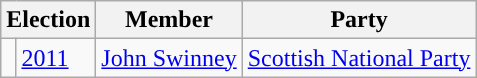<table class="wikitable">
<tr>
<th colspan="2">Election</th>
<th>Member</th>
<th>Party</th>
</tr>
<tr>
<td style="background-color: "></td>
<td><a href='#'>2011</a></td>
<td><a href='#'>John Swinney</a></td>
<td><a href='#'>Scottish National Party</a></td>
</tr>
</table>
